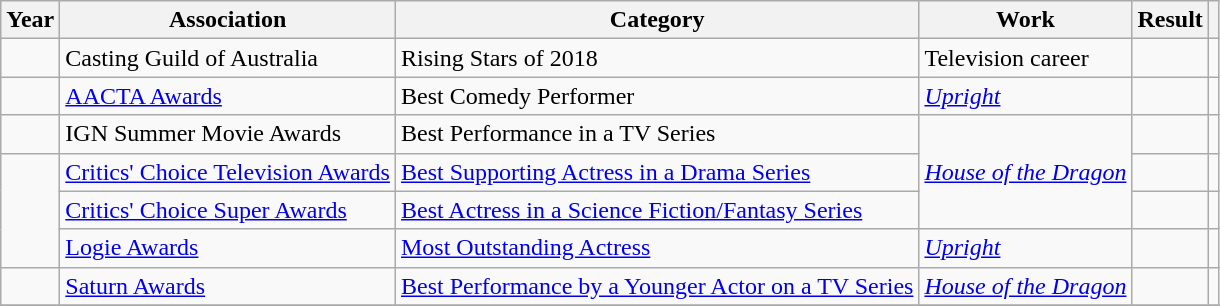<table class="wikitable sortable plainrowheaders col6center">
<tr>
<th>Year</th>
<th>Association</th>
<th>Category</th>
<th>Work</th>
<th>Result</th>
<th scope="col" class="unsortable"></th>
</tr>
<tr>
<td></td>
<td>Casting Guild of Australia</td>
<td>Rising Stars of 2018</td>
<td>Television career</td>
<td></td>
<td></td>
</tr>
<tr>
<td></td>
<td><a href='#'>AACTA Awards</a></td>
<td>Best Comedy Performer</td>
<td><em><a href='#'>Upright</a></em></td>
<td></td>
<td></td>
</tr>
<tr>
<td></td>
<td>IGN Summer Movie Awards</td>
<td>Best Performance in a TV Series</td>
<td rowspan="3"><em><a href='#'>House of the Dragon</a></em></td>
<td></td>
<td></td>
</tr>
<tr>
<td rowspan="3"></td>
<td><a href='#'>Critics' Choice Television Awards</a></td>
<td><a href='#'>Best Supporting Actress in a Drama Series</a></td>
<td></td>
<td></td>
</tr>
<tr>
<td><a href='#'>Critics' Choice Super Awards</a></td>
<td><a href='#'>Best Actress in a Science Fiction/Fantasy Series</a></td>
<td></td>
<td></td>
</tr>
<tr>
<td><a href='#'>Logie Awards</a></td>
<td><a href='#'>Most Outstanding Actress</a></td>
<td><em><a href='#'>Upright</a></em></td>
<td></td>
<td></td>
</tr>
<tr>
<td></td>
<td><a href='#'>Saturn Awards</a></td>
<td><a href='#'>Best Performance by a Younger Actor on a TV Series</a></td>
<td><em><a href='#'>House of the Dragon</a></em></td>
<td></td>
<td></td>
</tr>
<tr>
</tr>
</table>
